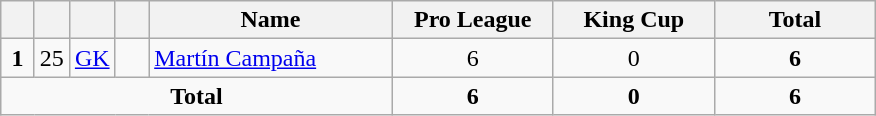<table class="wikitable" style="text-align:center">
<tr>
<th width=15></th>
<th width=15></th>
<th width=15></th>
<th width=15></th>
<th width=155>Name</th>
<th width=100>Pro League</th>
<th width=100>King Cup</th>
<th width=100>Total</th>
</tr>
<tr>
<td><strong>1</strong></td>
<td>25</td>
<td><a href='#'>GK</a></td>
<td></td>
<td align=left><a href='#'>Martín Campaña</a></td>
<td>6</td>
<td>0</td>
<td><strong>6</strong></td>
</tr>
<tr>
<td colspan=5><strong>Total</strong></td>
<td><strong>6</strong></td>
<td><strong>0</strong></td>
<td><strong>6</strong></td>
</tr>
</table>
